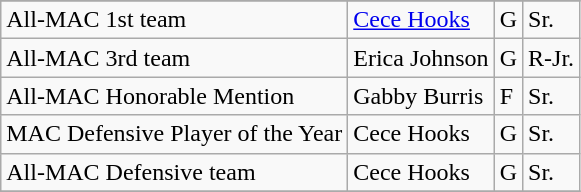<table class="wikitable" border="1">
<tr align=center>
</tr>
<tr>
<td>All-MAC 1st team</td>
<td><a href='#'>Cece Hooks</a></td>
<td>G</td>
<td>Sr.</td>
</tr>
<tr>
<td>All-MAC 3rd team</td>
<td>Erica Johnson</td>
<td>G</td>
<td>R-Jr.</td>
</tr>
<tr>
<td>All-MAC Honorable Mention</td>
<td>Gabby Burris</td>
<td>F</td>
<td>Sr.</td>
</tr>
<tr>
<td>MAC Defensive Player of the Year</td>
<td>Cece Hooks</td>
<td>G</td>
<td>Sr.</td>
</tr>
<tr>
<td>All-MAC Defensive team</td>
<td>Cece Hooks</td>
<td>G</td>
<td>Sr.</td>
</tr>
<tr>
</tr>
</table>
